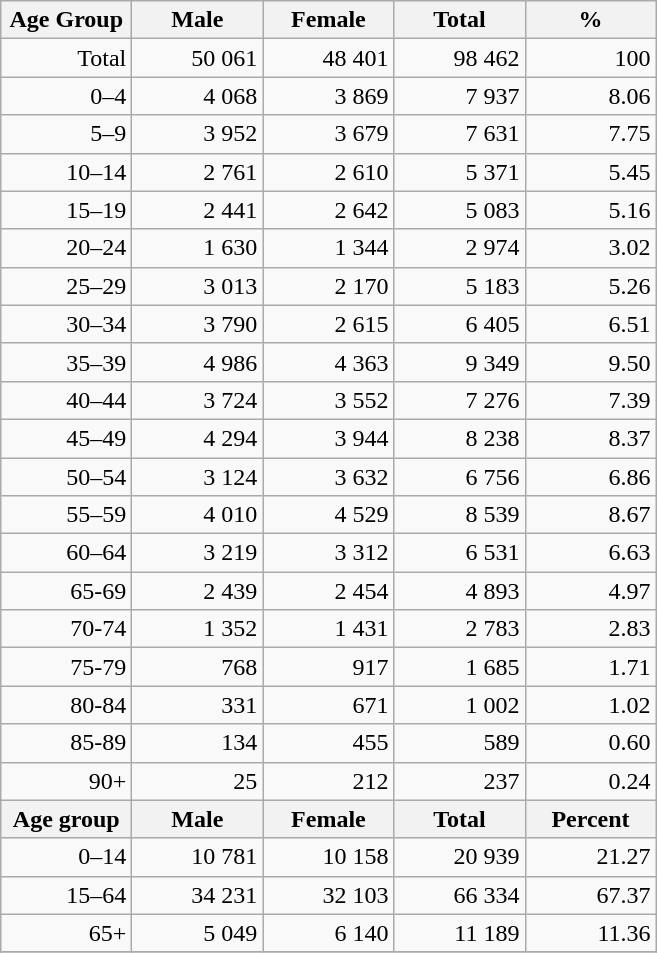<table class="wikitable">
<tr>
<th width="80pt">Age Group</th>
<th width="80pt">Male</th>
<th width="80pt">Female</th>
<th width="80pt">Total</th>
<th width="80pt">%</th>
</tr>
<tr>
<td align="right">Total</td>
<td align="right">50 061</td>
<td align="right">48 401</td>
<td align="right">98 462</td>
<td align="right">100</td>
</tr>
<tr>
<td align="right">0–4</td>
<td align="right">4 068</td>
<td align="right">3 869</td>
<td align="right">7 937</td>
<td align="right">8.06</td>
</tr>
<tr>
<td align="right">5–9</td>
<td align="right">3 952</td>
<td align="right">3 679</td>
<td align="right">7 631</td>
<td align="right">7.75</td>
</tr>
<tr>
<td align="right">10–14</td>
<td align="right">2 761</td>
<td align="right">2 610</td>
<td align="right">5 371</td>
<td align="right">5.45</td>
</tr>
<tr>
<td align="right">15–19</td>
<td align="right">2 441</td>
<td align="right">2 642</td>
<td align="right">5 083</td>
<td align="right">5.16</td>
</tr>
<tr>
<td align="right">20–24</td>
<td align="right">1 630</td>
<td align="right">1 344</td>
<td align="right">2 974</td>
<td align="right">3.02</td>
</tr>
<tr>
<td align="right">25–29</td>
<td align="right">3 013</td>
<td align="right">2 170</td>
<td align="right">5 183</td>
<td align="right">5.26</td>
</tr>
<tr>
<td align="right">30–34</td>
<td align="right">3 790</td>
<td align="right">2 615</td>
<td align="right">6 405</td>
<td align="right">6.51</td>
</tr>
<tr>
<td align="right">35–39</td>
<td align="right">4 986</td>
<td align="right">4 363</td>
<td align="right">9 349</td>
<td align="right">9.50</td>
</tr>
<tr>
<td align="right">40–44</td>
<td align="right">3 724</td>
<td align="right">3 552</td>
<td align="right">7 276</td>
<td align="right">7.39</td>
</tr>
<tr>
<td align="right">45–49</td>
<td align="right">4 294</td>
<td align="right">3 944</td>
<td align="right">8 238</td>
<td align="right">8.37</td>
</tr>
<tr>
<td align="right">50–54</td>
<td align="right">3 124</td>
<td align="right">3 632</td>
<td align="right">6 756</td>
<td align="right">6.86</td>
</tr>
<tr>
<td align="right">55–59</td>
<td align="right">4 010</td>
<td align="right">4 529</td>
<td align="right">8 539</td>
<td align="right">8.67</td>
</tr>
<tr>
<td align="right">60–64</td>
<td align="right">3 219</td>
<td align="right">3 312</td>
<td align="right">6 531</td>
<td align="right">6.63</td>
</tr>
<tr>
<td align="right">65-69</td>
<td align="right">2 439</td>
<td align="right">2 454</td>
<td align="right">4 893</td>
<td align="right">4.97</td>
</tr>
<tr>
<td align="right">70-74</td>
<td align="right">1 352</td>
<td align="right">1 431</td>
<td align="right">2 783</td>
<td align="right">2.83</td>
</tr>
<tr>
<td align="right">75-79</td>
<td align="right">768</td>
<td align="right">917</td>
<td align="right">1 685</td>
<td align="right">1.71</td>
</tr>
<tr>
<td align="right">80-84</td>
<td align="right">331</td>
<td align="right">671</td>
<td align="right">1 002</td>
<td align="right">1.02</td>
</tr>
<tr>
<td align="right">85-89</td>
<td align="right">134</td>
<td align="right">455</td>
<td align="right">589</td>
<td align="right">0.60</td>
</tr>
<tr>
<td align="right">90+</td>
<td align="right">25</td>
<td align="right">212</td>
<td align="right">237</td>
<td align="right">0.24</td>
</tr>
<tr>
<th width="50">Age group</th>
<th width="80pt">Male</th>
<th width="80">Female</th>
<th width="80">Total</th>
<th width="50">Percent</th>
</tr>
<tr>
<td align="right">0–14</td>
<td align="right">10 781</td>
<td align="right">10 158</td>
<td align="right">20 939</td>
<td align="right">21.27</td>
</tr>
<tr>
<td align="right">15–64</td>
<td align="right">34 231</td>
<td align="right">32 103</td>
<td align="right">66 334</td>
<td align="right">67.37</td>
</tr>
<tr>
<td align="right">65+</td>
<td align="right">5 049</td>
<td align="right">6 140</td>
<td align="right">11 189</td>
<td align="right">11.36</td>
</tr>
<tr>
</tr>
</table>
